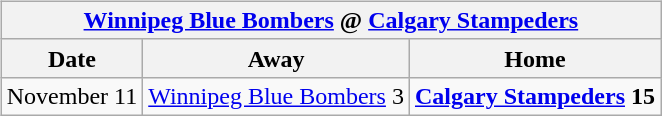<table cellspacing="10">
<tr>
<td valign="top"><br><table class="wikitable">
<tr>
<th colspan="4"><a href='#'>Winnipeg Blue Bombers</a> @ <a href='#'>Calgary Stampeders</a></th>
</tr>
<tr>
<th>Date</th>
<th>Away</th>
<th>Home</th>
</tr>
<tr>
<td>November 11</td>
<td><a href='#'>Winnipeg Blue Bombers</a> 3</td>
<td><strong><a href='#'>Calgary Stampeders</a> 15</strong></td>
</tr>
</table>
</td>
</tr>
</table>
